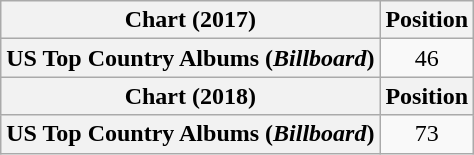<table class="wikitable plainrowheaders" style="text-align:center">
<tr>
<th scope="col">Chart (2017)</th>
<th scope="col">Position</th>
</tr>
<tr>
<th scope="row">US Top Country Albums (<em>Billboard</em>)</th>
<td>46</td>
</tr>
<tr>
<th scope="col">Chart (2018)</th>
<th scope="col">Position</th>
</tr>
<tr>
<th scope="row">US Top Country Albums (<em>Billboard</em>)</th>
<td>73</td>
</tr>
</table>
